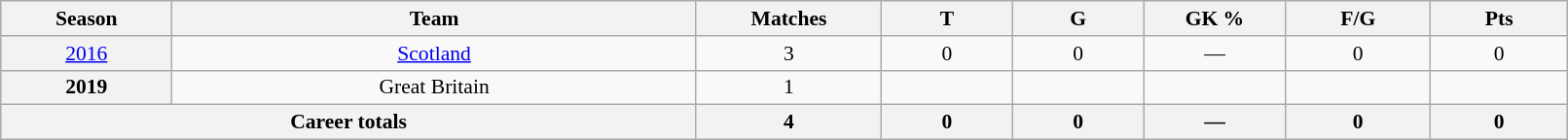<table class="wikitable sortable"  style="font-size:90%; text-align:center; width:85%;">
<tr>
<th width=2%>Season</th>
<th width=8%>Team</th>
<th width=2%>Matches</th>
<th width=2%>T</th>
<th width=2%>G</th>
<th width=2%>GK %</th>
<th width=2%>F/G</th>
<th width=2%>Pts</th>
</tr>
<tr>
<th scope="row" style="text-align:center; font-weight:normal"><a href='#'>2016</a></th>
<td style="text-align:center;"> <a href='#'>Scotland</a></td>
<td>3</td>
<td>0</td>
<td>0</td>
<td>—</td>
<td>0</td>
<td>0</td>
</tr>
<tr>
<th>2019</th>
<td>Great Britain</td>
<td>1</td>
<td></td>
<td></td>
<td></td>
<td></td>
<td></td>
</tr>
<tr class="sortbottom">
<th colspan="2">Career totals</th>
<th>4</th>
<th>0</th>
<th>0</th>
<th>—</th>
<th>0</th>
<th>0</th>
</tr>
</table>
